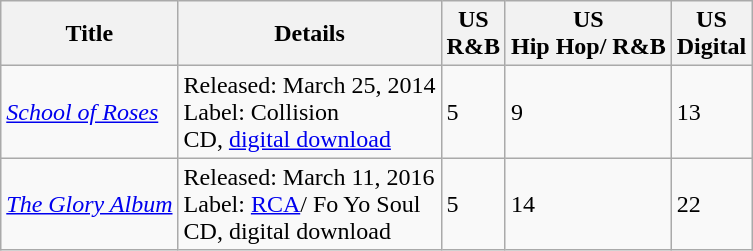<table class="wikitable">
<tr>
<th>Title</th>
<th>Details</th>
<th>US <br>R&B</th>
<th>US<br>Hip Hop/ R&B</th>
<th>US <br>Digital</th>
</tr>
<tr>
<td><em><a href='#'>School of Roses</a></em></td>
<td>Released: March 25, 2014<br>Label: Collision<br>CD, <a href='#'>digital download</a></td>
<td>5</td>
<td>9</td>
<td>13</td>
</tr>
<tr>
<td><em><a href='#'>The Glory Album</a></em></td>
<td>Released: March 11, 2016<br>Label: <a href='#'>RCA</a>/ Fo Yo Soul<br>CD, digital download</td>
<td>5</td>
<td>14</td>
<td>22</td>
</tr>
</table>
